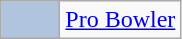<table class="wikitable">
<tr>
<td style="background-color:lightsteelblue; border:1px solid #aaaaaa; width:2em;"></td>
<td><a href='#'>Pro Bowler</a></td>
</tr>
</table>
